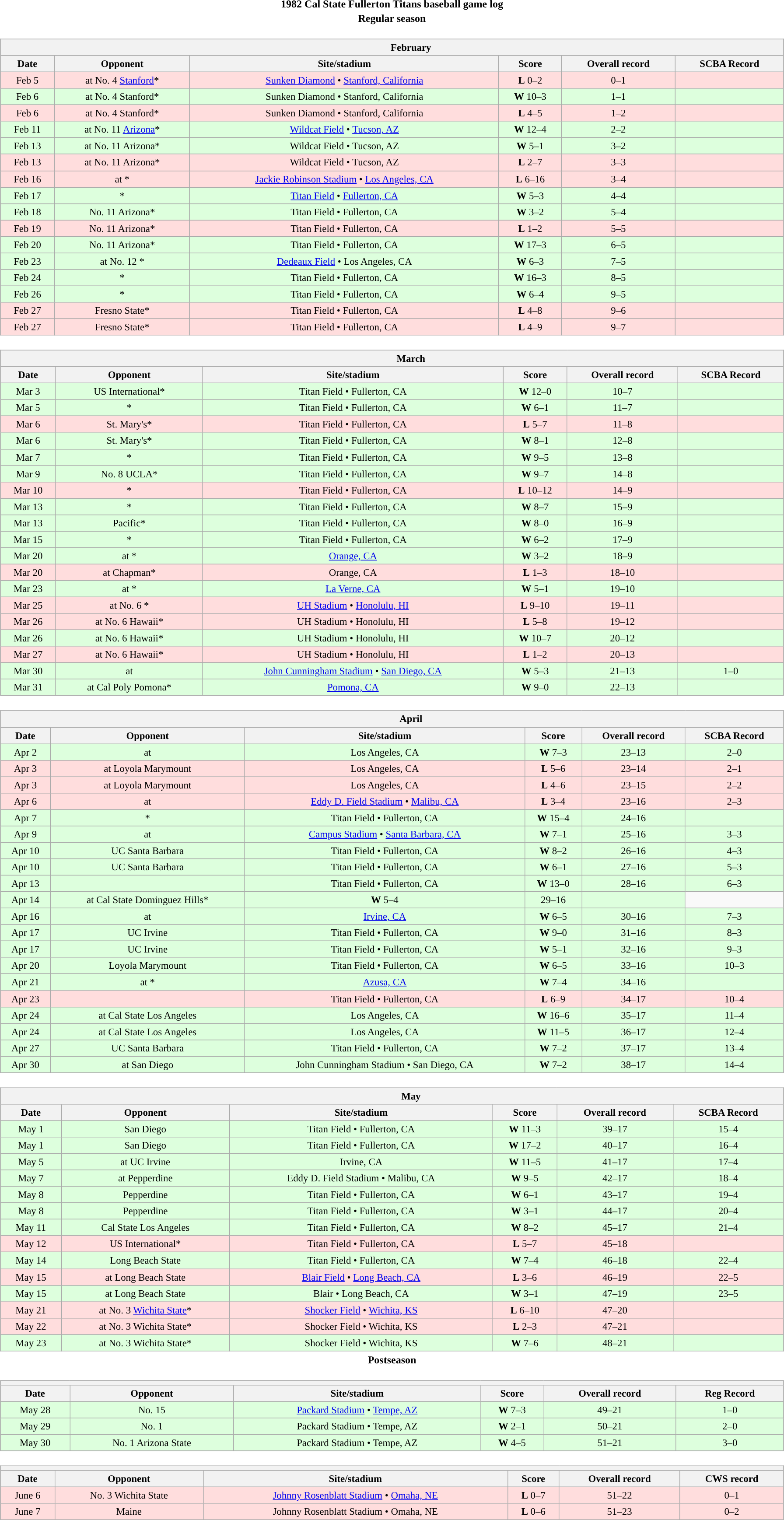<table class="toccolours" width=95% style="margin:1.5em auto; text-align:center;">
<tr>
<th colspan=2>1982 Cal State Fullerton Titans baseball game log</th>
</tr>
<tr>
<th colspan=2>Regular season</th>
</tr>
<tr valign="top">
<td><br><table class="wikitable collapsible collapsed" style="margin:auto; font-size:95%; width:100%">
<tr>
<th colspan=11 style="padding-left:4em;">February</th>
</tr>
<tr>
<th>Date</th>
<th>Opponent</th>
<th>Site/stadium</th>
<th>Score</th>
<th>Overall record</th>
<th>SCBA Record</th>
</tr>
<tr bgcolor=ffdddd>
<td>Feb 5</td>
<td>at No. 4 <a href='#'>Stanford</a>*</td>
<td><a href='#'>Sunken Diamond</a> • <a href='#'>Stanford, California</a></td>
<td><strong>L</strong> 0–2</td>
<td>0–1</td>
<td></td>
</tr>
<tr bgcolor=ddffdd>
<td>Feb 6</td>
<td>at No. 4 Stanford*</td>
<td>Sunken Diamond • Stanford, California</td>
<td><strong>W</strong> 10–3</td>
<td>1–1</td>
<td></td>
</tr>
<tr bgcolor=ffdddd>
<td>Feb 6</td>
<td>at No. 4 Stanford*</td>
<td>Sunken Diamond • Stanford, California</td>
<td><strong>L</strong> 4–5</td>
<td>1–2</td>
<td></td>
</tr>
<tr bgcolor=ddffdd>
<td>Feb 11</td>
<td>at No. 11 <a href='#'>Arizona</a>*</td>
<td><a href='#'>Wildcat Field</a> • <a href='#'>Tucson, AZ</a></td>
<td><strong>W</strong> 12–4</td>
<td>2–2</td>
<td></td>
</tr>
<tr bgcolor=ddffdd>
<td>Feb 13</td>
<td>at No. 11 Arizona*</td>
<td>Wildcat Field • Tucson, AZ</td>
<td><strong>W</strong> 5–1</td>
<td>3–2</td>
<td></td>
</tr>
<tr bgcolor=ffdddd>
<td>Feb 13</td>
<td>at No. 11 Arizona*</td>
<td>Wildcat Field • Tucson, AZ</td>
<td><strong>L</strong> 2–7</td>
<td>3–3</td>
<td></td>
</tr>
<tr bgcolor=ffdddd>
<td>Feb 16</td>
<td>at *</td>
<td><a href='#'>Jackie Robinson Stadium</a> • <a href='#'>Los Angeles, CA</a></td>
<td><strong>L</strong> 6–16</td>
<td>3–4</td>
<td></td>
</tr>
<tr bgcolor=ddffdd>
<td>Feb 17</td>
<td>*</td>
<td><a href='#'>Titan Field</a> • <a href='#'>Fullerton, CA</a></td>
<td><strong>W</strong> 5–3</td>
<td>4–4</td>
<td></td>
</tr>
<tr bgcolor=ddffdd>
<td>Feb 18</td>
<td>No. 11 Arizona*</td>
<td>Titan Field • Fullerton, CA</td>
<td><strong>W</strong> 3–2</td>
<td>5–4</td>
<td></td>
</tr>
<tr bgcolor=ffdddd>
<td>Feb 19</td>
<td>No. 11 Arizona*</td>
<td>Titan Field • Fullerton, CA</td>
<td><strong>L</strong> 1–2</td>
<td>5–5</td>
<td></td>
</tr>
<tr bgcolor=ddffdd>
<td>Feb 20</td>
<td>No. 11 Arizona*</td>
<td>Titan Field • Fullerton, CA</td>
<td><strong>W</strong> 17–3</td>
<td>6–5</td>
<td></td>
</tr>
<tr bgcolor=ddffdd>
<td>Feb 23</td>
<td>at No. 12 *</td>
<td><a href='#'>Dedeaux Field</a> • Los Angeles, CA</td>
<td><strong>W</strong> 6–3</td>
<td>7–5</td>
<td></td>
</tr>
<tr bgcolor=ddffdd>
<td>Feb 24</td>
<td>*</td>
<td>Titan Field • Fullerton, CA</td>
<td><strong>W</strong> 16–3</td>
<td>8–5</td>
<td></td>
</tr>
<tr bgcolor=ddffdd>
<td>Feb 26</td>
<td>*</td>
<td>Titan Field • Fullerton, CA</td>
<td><strong>W</strong> 6–4</td>
<td>9–5</td>
<td></td>
</tr>
<tr bgcolor=ffdddd>
<td>Feb 27</td>
<td>Fresno State*</td>
<td>Titan Field • Fullerton, CA</td>
<td><strong>L</strong> 4–8</td>
<td>9–6</td>
<td></td>
</tr>
<tr bgcolor=ffdddd>
<td>Feb 27</td>
<td>Fresno State*</td>
<td>Titan Field • Fullerton, CA</td>
<td><strong>L</strong> 4–9</td>
<td>9–7</td>
<td></td>
</tr>
</table>
</td>
</tr>
<tr>
<td><br><table class="wikitable collapsible collapsed" style="margin:auto; font-size:95%; width:100%">
<tr>
<th colspan=11 style="padding-left:4em;">March</th>
</tr>
<tr>
<th>Date</th>
<th>Opponent</th>
<th>Site/stadium</th>
<th>Score</th>
<th>Overall record</th>
<th>SCBA Record</th>
</tr>
<tr bgcolor=ddffdd>
<td>Mar 3</td>
<td>US International*</td>
<td>Titan Field • Fullerton, CA</td>
<td><strong>W</strong> 12–0</td>
<td>10–7</td>
<td></td>
</tr>
<tr bgcolor=ddffdd>
<td>Mar 5</td>
<td>*</td>
<td>Titan Field • Fullerton, CA</td>
<td><strong>W</strong> 6–1</td>
<td>11–7</td>
<td></td>
</tr>
<tr bgcolor=ffdddd>
<td>Mar 6</td>
<td>St. Mary's*</td>
<td>Titan Field • Fullerton, CA</td>
<td><strong>L</strong> 5–7</td>
<td>11–8</td>
<td></td>
</tr>
<tr bgcolor=ddffdd>
<td>Mar 6</td>
<td>St. Mary's*</td>
<td>Titan Field • Fullerton, CA</td>
<td><strong>W</strong> 8–1</td>
<td>12–8</td>
<td></td>
</tr>
<tr bgcolor=ddffdd>
<td>Mar 7</td>
<td>*</td>
<td>Titan Field • Fullerton, CA</td>
<td><strong>W</strong> 9–5</td>
<td>13–8</td>
<td></td>
</tr>
<tr bgcolor=ddffdd>
<td>Mar 9</td>
<td>No. 8 UCLA*</td>
<td>Titan Field • Fullerton, CA</td>
<td><strong>W</strong> 9–7</td>
<td>14–8</td>
<td></td>
</tr>
<tr bgcolor=ffdddd>
<td>Mar 10</td>
<td>*</td>
<td>Titan Field • Fullerton, CA</td>
<td><strong>L</strong> 10–12</td>
<td>14–9</td>
<td></td>
</tr>
<tr bgcolor=ddffdd>
<td>Mar 13</td>
<td>*</td>
<td>Titan Field • Fullerton, CA</td>
<td><strong>W</strong> 8–7</td>
<td>15–9</td>
<td></td>
</tr>
<tr bgcolor=ddffdd>
<td>Mar 13</td>
<td>Pacific*</td>
<td>Titan Field • Fullerton, CA</td>
<td><strong>W</strong> 8–0</td>
<td>16–9</td>
<td></td>
</tr>
<tr bgcolor=ddffdd>
<td>Mar 15</td>
<td>*</td>
<td>Titan Field • Fullerton, CA</td>
<td><strong>W</strong> 6–2</td>
<td>17–9</td>
<td></td>
</tr>
<tr bgcolor=ddffdd>
<td>Mar 20</td>
<td>at *</td>
<td><a href='#'>Orange, CA</a></td>
<td><strong>W</strong> 3–2</td>
<td>18–9</td>
<td></td>
</tr>
<tr bgcolor=ffdddd>
<td>Mar 20</td>
<td>at Chapman*</td>
<td>Orange, CA</td>
<td><strong>L</strong> 1–3</td>
<td>18–10</td>
<td></td>
</tr>
<tr bgcolor=ddffdd>
<td>Mar 23</td>
<td>at *</td>
<td><a href='#'>La Verne, CA</a></td>
<td><strong>W</strong> 5–1</td>
<td>19–10</td>
<td></td>
</tr>
<tr bgcolor=ffdddd>
<td>Mar 25</td>
<td>at No. 6 *</td>
<td><a href='#'>UH Stadium</a> • <a href='#'>Honolulu, HI</a></td>
<td><strong>L</strong> 9–10</td>
<td>19–11</td>
<td></td>
</tr>
<tr bgcolor=ffdddd>
<td>Mar 26</td>
<td>at No. 6 Hawaii*</td>
<td>UH Stadium • Honolulu, HI</td>
<td><strong>L</strong> 5–8</td>
<td>19–12</td>
<td></td>
</tr>
<tr bgcolor=ddffdd>
<td>Mar 26</td>
<td>at No. 6 Hawaii*</td>
<td>UH Stadium • Honolulu, HI</td>
<td><strong>W</strong> 10–7</td>
<td>20–12</td>
<td></td>
</tr>
<tr bgcolor=ffdddd>
<td>Mar 27</td>
<td>at No. 6 Hawaii*</td>
<td>UH Stadium • Honolulu, HI</td>
<td><strong>L</strong> 1–2</td>
<td>20–13</td>
<td></td>
</tr>
<tr bgcolor=ddffdd>
<td>Mar 30</td>
<td>at </td>
<td><a href='#'>John Cunningham Stadium</a> • <a href='#'>San Diego, CA</a></td>
<td><strong>W</strong> 5–3</td>
<td>21–13</td>
<td>1–0</td>
</tr>
<tr bgcolor=ddffdd>
<td>Mar 31</td>
<td>at Cal Poly Pomona*</td>
<td><a href='#'>Pomona, CA</a></td>
<td><strong>W</strong> 9–0</td>
<td>22–13</td>
<td></td>
</tr>
</table>
</td>
</tr>
<tr>
<td><br><table class="wikitable collapsible collapsed" style="margin:auto; font-size:95%; width:100%">
<tr>
<th colspan=11 style="padding-left:4em;">April</th>
</tr>
<tr>
<th>Date</th>
<th>Opponent</th>
<th>Site/stadium</th>
<th>Score</th>
<th>Overall record</th>
<th>SCBA Record</th>
</tr>
<tr bgcolor=ddffdd>
<td>Apr 2</td>
<td>at </td>
<td>Los Angeles, CA</td>
<td><strong>W</strong> 7–3</td>
<td>23–13</td>
<td>2–0</td>
</tr>
<tr bgcolor=ffdddd>
<td>Apr 3</td>
<td>at Loyola Marymount</td>
<td>Los Angeles, CA</td>
<td><strong>L</strong> 5–6</td>
<td>23–14</td>
<td>2–1</td>
</tr>
<tr bgcolor=ffdddd>
<td>Apr 3</td>
<td>at Loyola Marymount</td>
<td>Los Angeles, CA</td>
<td><strong>L</strong> 4–6</td>
<td>23–15</td>
<td>2–2</td>
</tr>
<tr bgcolor=ffdddd>
<td>Apr 6</td>
<td>at </td>
<td><a href='#'>Eddy D. Field Stadium</a> • <a href='#'>Malibu, CA</a></td>
<td><strong>L</strong> 3–4</td>
<td>23–16</td>
<td>2–3</td>
</tr>
<tr bgcolor=ddffdd>
<td>Apr 7</td>
<td>*</td>
<td>Titan Field • Fullerton, CA</td>
<td><strong>W</strong> 15–4</td>
<td>24–16</td>
<td></td>
</tr>
<tr bgcolor=ddffdd>
<td>Apr 9</td>
<td>at </td>
<td><a href='#'>Campus Stadium</a> • <a href='#'>Santa Barbara, CA</a></td>
<td><strong>W</strong> 7–1</td>
<td>25–16</td>
<td>3–3</td>
</tr>
<tr bgcolor=ddffdd>
<td>Apr 10</td>
<td>UC Santa Barbara</td>
<td>Titan Field • Fullerton, CA</td>
<td><strong>W</strong> 8–2</td>
<td>26–16</td>
<td>4–3</td>
</tr>
<tr bgcolor=ddffdd>
<td>Apr 10</td>
<td>UC Santa Barbara</td>
<td>Titan Field • Fullerton, CA</td>
<td><strong>W</strong> 6–1</td>
<td>27–16</td>
<td>5–3</td>
</tr>
<tr bgcolor=ddffdd>
<td>Apr 13</td>
<td></td>
<td>Titan Field • Fullerton, CA</td>
<td><strong>W</strong> 13–0</td>
<td>28–16</td>
<td>6–3</td>
</tr>
<tr bgcolor=ddffdd>
<td>Apr 14</td>
<td>at Cal State Dominguez Hills*</td>
<td><strong>W</strong> 5–4</td>
<td>29–16</td>
<td></td>
</tr>
<tr bgcolor=ddffdd>
<td>Apr 16</td>
<td>at </td>
<td><a href='#'>Irvine, CA</a></td>
<td><strong>W</strong> 6–5</td>
<td>30–16</td>
<td>7–3</td>
</tr>
<tr bgcolor=ddffdd>
<td>Apr 17</td>
<td>UC Irvine</td>
<td>Titan Field • Fullerton, CA</td>
<td><strong>W</strong> 9–0</td>
<td>31–16</td>
<td>8–3</td>
</tr>
<tr bgcolor=ddffdd>
<td>Apr 17</td>
<td>UC Irvine</td>
<td>Titan Field • Fullerton, CA</td>
<td><strong>W</strong> 5–1</td>
<td>32–16</td>
<td>9–3</td>
</tr>
<tr bgcolor=ddffdd>
<td>Apr 20</td>
<td>Loyola Marymount</td>
<td>Titan Field • Fullerton, CA</td>
<td><strong>W</strong> 6–5</td>
<td>33–16</td>
<td>10–3</td>
</tr>
<tr bgcolor=ddffdd>
<td>Apr 21</td>
<td>at *</td>
<td><a href='#'>Azusa, CA</a></td>
<td><strong>W</strong> 7–4</td>
<td>34–16</td>
<td></td>
</tr>
<tr bgcolor=ffdddd>
<td>Apr 23</td>
<td></td>
<td>Titan Field • Fullerton, CA</td>
<td><strong>L</strong> 6–9</td>
<td>34–17</td>
<td>10–4</td>
</tr>
<tr bgcolor=ddffdd>
<td>Apr 24</td>
<td>at Cal State Los Angeles</td>
<td>Los Angeles, CA</td>
<td><strong>W</strong> 16–6</td>
<td>35–17</td>
<td>11–4</td>
</tr>
<tr bgcolor=ddffdd>
<td>Apr 24</td>
<td>at Cal State Los Angeles</td>
<td>Los Angeles, CA</td>
<td><strong>W</strong> 11–5</td>
<td>36–17</td>
<td>12–4</td>
</tr>
<tr bgcolor=ddffdd>
<td>Apr 27</td>
<td>UC Santa Barbara</td>
<td>Titan Field • Fullerton, CA</td>
<td><strong>W</strong> 7–2</td>
<td>37–17</td>
<td>13–4</td>
</tr>
<tr bgcolor=ddffdd>
<td>Apr 30</td>
<td>at San Diego</td>
<td>John Cunningham Stadium • San Diego, CA</td>
<td><strong>W</strong> 7–2</td>
<td>38–17</td>
<td>14–4</td>
</tr>
</table>
</td>
</tr>
<tr>
<td><br><table class="wikitable collapsible collapsed" style="margin:auto; font-size:95%; width:100%">
<tr>
<th colspan=11 style="padding-left:4em;">May</th>
</tr>
<tr>
<th>Date</th>
<th>Opponent</th>
<th>Site/stadium</th>
<th>Score</th>
<th>Overall record</th>
<th>SCBA Record</th>
</tr>
<tr bgcolor=ddffdd>
<td>May 1</td>
<td>San Diego</td>
<td>Titan Field • Fullerton, CA</td>
<td><strong>W</strong> 11–3</td>
<td>39–17</td>
<td>15–4</td>
</tr>
<tr bgcolor=ddffdd>
<td>May 1</td>
<td>San Diego</td>
<td>Titan Field • Fullerton, CA</td>
<td><strong>W</strong> 17–2</td>
<td>40–17</td>
<td>16–4</td>
</tr>
<tr bgcolor=ddffdd>
<td>May 5</td>
<td>at UC Irvine</td>
<td>Irvine, CA</td>
<td><strong>W</strong> 11–5</td>
<td>41–17</td>
<td>17–4</td>
</tr>
<tr bgcolor=ddffdd>
<td>May 7</td>
<td>at Pepperdine</td>
<td>Eddy D. Field Stadium • Malibu, CA</td>
<td><strong>W</strong> 9–5</td>
<td>42–17</td>
<td>18–4</td>
</tr>
<tr bgcolor=ddffdd>
<td>May 8</td>
<td>Pepperdine</td>
<td>Titan Field • Fullerton, CA</td>
<td><strong>W</strong> 6–1</td>
<td>43–17</td>
<td>19–4</td>
</tr>
<tr bgcolor=ddffdd>
<td>May 8</td>
<td>Pepperdine</td>
<td>Titan Field • Fullerton, CA</td>
<td><strong>W</strong> 3–1</td>
<td>44–17</td>
<td>20–4</td>
</tr>
<tr bgcolor=ddffdd>
<td>May 11</td>
<td>Cal State Los Angeles</td>
<td>Titan Field • Fullerton, CA</td>
<td><strong>W</strong> 8–2</td>
<td>45–17</td>
<td>21–4</td>
</tr>
<tr bgcolor=ffdddd>
<td>May 12</td>
<td>US International*</td>
<td>Titan Field • Fullerton, CA</td>
<td><strong>L</strong> 5–7</td>
<td>45–18</td>
<td></td>
</tr>
<tr bgcolor=ddffdd>
<td>May 14</td>
<td>Long Beach State</td>
<td>Titan Field • Fullerton, CA</td>
<td><strong>W</strong> 7–4</td>
<td>46–18</td>
<td>22–4</td>
</tr>
<tr bgcolor=ffdddd>
<td>May 15</td>
<td>at Long Beach State</td>
<td><a href='#'>Blair Field</a> • <a href='#'>Long Beach, CA</a></td>
<td><strong>L</strong> 3–6</td>
<td>46–19</td>
<td>22–5</td>
</tr>
<tr bgcolor=ddffdd>
<td>May 15</td>
<td>at Long Beach State</td>
<td>Blair • Long Beach, CA</td>
<td><strong>W</strong> 3–1</td>
<td>47–19</td>
<td>23–5</td>
</tr>
<tr bgcolor=ffdddd>
<td>May 21</td>
<td>at No. 3 <a href='#'>Wichita State</a>*</td>
<td><a href='#'>Shocker Field</a> • <a href='#'>Wichita, KS</a></td>
<td><strong>L</strong> 6–10</td>
<td>47–20</td>
<td></td>
</tr>
<tr bgcolor=ffdddd>
<td>May 22</td>
<td>at No. 3 Wichita State*</td>
<td>Shocker Field • Wichita, KS</td>
<td><strong>L</strong> 2–3</td>
<td>47–21</td>
<td></td>
</tr>
<tr bgcolor=ddffdd>
<td>May 23</td>
<td>at No. 3 Wichita State*</td>
<td>Shocker Field • Wichita, KS</td>
<td><strong>W</strong> 7–6</td>
<td>48–21</td>
<td></td>
</tr>
</table>
</td>
</tr>
<tr>
<th colspan=2>Postseason</th>
</tr>
<tr valign="top">
<td><br><table class="wikitable collapsible collapsed" style="margin:auto; font-size:95%; width:100%">
<tr>
<th colspan=11 style="padding-left:4em;"></th>
</tr>
<tr>
<th>Date</th>
<th>Opponent</th>
<th>Site/stadium</th>
<th>Score</th>
<th>Overall record</th>
<th>Reg Record</th>
</tr>
<tr bgcolor=ddffdd>
<td>May 28</td>
<td>No. 15 </td>
<td><a href='#'>Packard Stadium</a> • <a href='#'>Tempe, AZ</a></td>
<td><strong>W</strong> 7–3</td>
<td>49–21</td>
<td>1–0</td>
</tr>
<tr bgcolor=ddffdd>
<td>May 29</td>
<td>No. 1 </td>
<td>Packard Stadium • Tempe, AZ</td>
<td><strong>W</strong> 2–1</td>
<td>50–21</td>
<td>2–0</td>
</tr>
<tr bgcolor=ddffdd>
<td>May 30</td>
<td>No. 1 Arizona State</td>
<td>Packard Stadium • Tempe, AZ</td>
<td><strong>W</strong> 4–5</td>
<td>51–21</td>
<td>3–0</td>
</tr>
</table>
</td>
</tr>
<tr valign="top">
<td><br><table class="wikitable collapsible collapsed" style="margin:auto; font-size:95%; width:100%">
<tr>
<th colspan=11 style="padding-left:4em; "></th>
</tr>
<tr>
<th>Date</th>
<th>Opponent</th>
<th>Site/stadium</th>
<th>Score</th>
<th>Overall record</th>
<th>CWS record</th>
</tr>
<tr bgcolor=ffdddd>
<td>June 6</td>
<td>No. 3 Wichita State</td>
<td><a href='#'>Johnny Rosenblatt Stadium</a> • <a href='#'>Omaha, NE</a></td>
<td><strong>L</strong> 0–7</td>
<td>51–22</td>
<td>0–1</td>
</tr>
<tr bgcolor=ffdddd>
<td>June 7</td>
<td>Maine</td>
<td>Johnny Rosenblatt Stadium • Omaha, NE</td>
<td><strong>L</strong> 0–6</td>
<td>51–23</td>
<td>0–2</td>
</tr>
</table>
</td>
</tr>
</table>
